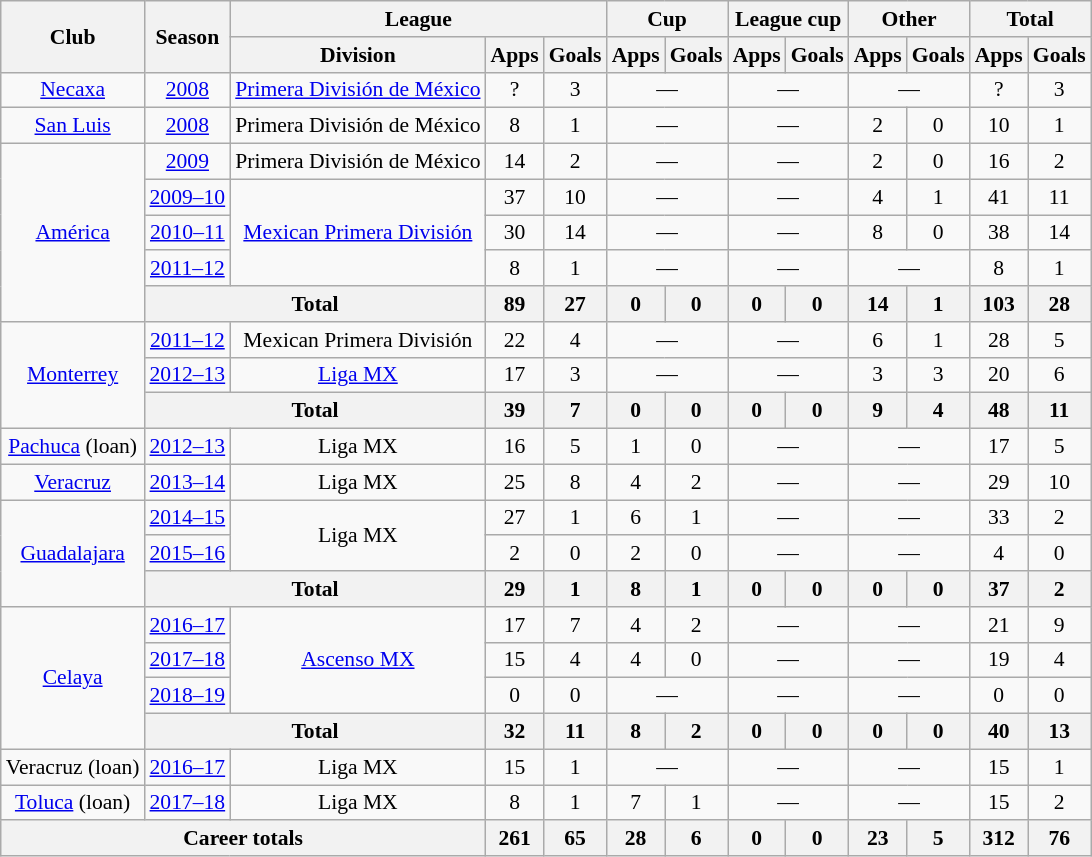<table class="wikitable" style="font-size:90%; text-align: center">
<tr>
<th rowspan=2>Club</th>
<th rowspan=2>Season</th>
<th colspan=3>League</th>
<th colspan=2>Cup</th>
<th colspan=2>League cup</th>
<th colspan=2>Other</th>
<th colspan=2>Total</th>
</tr>
<tr>
<th>Division</th>
<th>Apps</th>
<th>Goals</th>
<th>Apps</th>
<th>Goals</th>
<th>Apps</th>
<th>Goals</th>
<th>Apps</th>
<th>Goals</th>
<th>Apps</th>
<th>Goals</th>
</tr>
<tr>
<td><a href='#'>Necaxa</a></td>
<td><a href='#'>2008</a></td>
<td><a href='#'>Primera División de México</a></td>
<td>?</td>
<td>3</td>
<td colspan=2>—</td>
<td colspan=2>—</td>
<td colspan=2>—</td>
<td>?</td>
<td>3</td>
</tr>
<tr>
<td><a href='#'>San Luis</a></td>
<td><a href='#'>2008</a></td>
<td>Primera División de México</td>
<td>8</td>
<td>1</td>
<td colspan=2>—</td>
<td colspan=2>—</td>
<td>2</td>
<td>0</td>
<td>10</td>
<td>1</td>
</tr>
<tr>
<td rowspan=5><a href='#'>América</a></td>
<td><a href='#'>2009</a></td>
<td>Primera División de México</td>
<td>14</td>
<td>2</td>
<td colspan=2>—</td>
<td colspan=2>—</td>
<td>2</td>
<td>0</td>
<td>16</td>
<td>2</td>
</tr>
<tr>
<td><a href='#'>2009–10</a></td>
<td rowspan=3><a href='#'>Mexican Primera División</a></td>
<td>37</td>
<td>10</td>
<td colspan=2>—</td>
<td colspan=2>—</td>
<td>4</td>
<td>1</td>
<td>41</td>
<td>11</td>
</tr>
<tr>
<td><a href='#'>2010–11</a></td>
<td>30</td>
<td>14</td>
<td colspan=2>—</td>
<td colspan=2>—</td>
<td>8</td>
<td>0</td>
<td>38</td>
<td>14</td>
</tr>
<tr>
<td><a href='#'>2011–12</a></td>
<td>8</td>
<td>1</td>
<td colspan=2>—</td>
<td colspan=2>—</td>
<td colspan=2>—</td>
<td>8</td>
<td>1</td>
</tr>
<tr>
<th colspan=2>Total</th>
<th>89</th>
<th>27</th>
<th>0</th>
<th>0</th>
<th>0</th>
<th>0</th>
<th>14</th>
<th>1</th>
<th>103</th>
<th>28</th>
</tr>
<tr>
<td rowspan=3><a href='#'>Monterrey</a></td>
<td><a href='#'>2011–12</a></td>
<td>Mexican Primera División</td>
<td>22</td>
<td>4</td>
<td colspan=2>—</td>
<td colspan=2>—</td>
<td>6</td>
<td>1</td>
<td>28</td>
<td>5</td>
</tr>
<tr>
<td><a href='#'>2012–13</a></td>
<td><a href='#'>Liga MX</a></td>
<td>17</td>
<td>3</td>
<td colspan=2>—</td>
<td colspan=2>—</td>
<td>3</td>
<td>3</td>
<td>20</td>
<td>6</td>
</tr>
<tr>
<th colspan=2>Total</th>
<th>39</th>
<th>7</th>
<th>0</th>
<th>0</th>
<th>0</th>
<th>0</th>
<th>9</th>
<th>4</th>
<th>48</th>
<th>11</th>
</tr>
<tr>
<td><a href='#'>Pachuca</a> (loan)</td>
<td><a href='#'>2012–13</a></td>
<td>Liga MX</td>
<td>16</td>
<td>5</td>
<td>1</td>
<td>0</td>
<td colspan=2>—</td>
<td colspan=2>—</td>
<td>17</td>
<td>5</td>
</tr>
<tr>
<td><a href='#'>Veracruz</a></td>
<td><a href='#'>2013–14</a></td>
<td>Liga MX</td>
<td>25</td>
<td>8</td>
<td>4</td>
<td>2</td>
<td colspan=2>—</td>
<td colspan=2>—</td>
<td>29</td>
<td>10</td>
</tr>
<tr>
<td rowspan=3><a href='#'>Guadalajara</a></td>
<td><a href='#'>2014–15</a></td>
<td rowspan=2>Liga MX</td>
<td>27</td>
<td>1</td>
<td>6</td>
<td>1</td>
<td colspan=2>—</td>
<td colspan=2>—</td>
<td>33</td>
<td>2</td>
</tr>
<tr>
<td><a href='#'>2015–16</a></td>
<td>2</td>
<td>0</td>
<td>2</td>
<td>0</td>
<td colspan=2>—</td>
<td colspan=2>—</td>
<td>4</td>
<td>0</td>
</tr>
<tr>
<th colspan=2>Total</th>
<th>29</th>
<th>1</th>
<th>8</th>
<th>1</th>
<th>0</th>
<th>0</th>
<th>0</th>
<th>0</th>
<th>37</th>
<th>2</th>
</tr>
<tr>
<td rowspan=4><a href='#'>Celaya</a></td>
<td><a href='#'>2016–17</a></td>
<td rowspan=3><a href='#'>Ascenso MX</a></td>
<td>17</td>
<td>7</td>
<td>4</td>
<td>2</td>
<td colspan=2>—</td>
<td colspan=2>—</td>
<td>21</td>
<td>9</td>
</tr>
<tr>
<td><a href='#'>2017–18</a></td>
<td>15</td>
<td>4</td>
<td>4</td>
<td>0</td>
<td colspan=2>—</td>
<td colspan=2>—</td>
<td>19</td>
<td>4</td>
</tr>
<tr>
<td><a href='#'>2018–19</a></td>
<td>0</td>
<td>0</td>
<td colspan=2>—</td>
<td colspan=2>—</td>
<td colspan=2>—</td>
<td>0</td>
<td>0</td>
</tr>
<tr>
<th colspan=2>Total</th>
<th>32</th>
<th>11</th>
<th>8</th>
<th>2</th>
<th>0</th>
<th>0</th>
<th>0</th>
<th>0</th>
<th>40</th>
<th>13</th>
</tr>
<tr>
<td>Veracruz (loan)</td>
<td><a href='#'>2016–17</a></td>
<td>Liga MX</td>
<td>15</td>
<td>1</td>
<td colspan=2>—</td>
<td colspan=2>—</td>
<td colspan=2>—</td>
<td>15</td>
<td>1</td>
</tr>
<tr>
<td><a href='#'>Toluca</a> (loan)</td>
<td><a href='#'>2017–18</a></td>
<td>Liga MX</td>
<td>8</td>
<td>1</td>
<td>7</td>
<td>1</td>
<td colspan=2>—</td>
<td colspan=2>—</td>
<td>15</td>
<td>2</td>
</tr>
<tr>
<th colspan=3>Career totals</th>
<th>261</th>
<th>65</th>
<th>28</th>
<th>6</th>
<th>0</th>
<th>0</th>
<th>23</th>
<th>5</th>
<th>312</th>
<th>76</th>
</tr>
</table>
